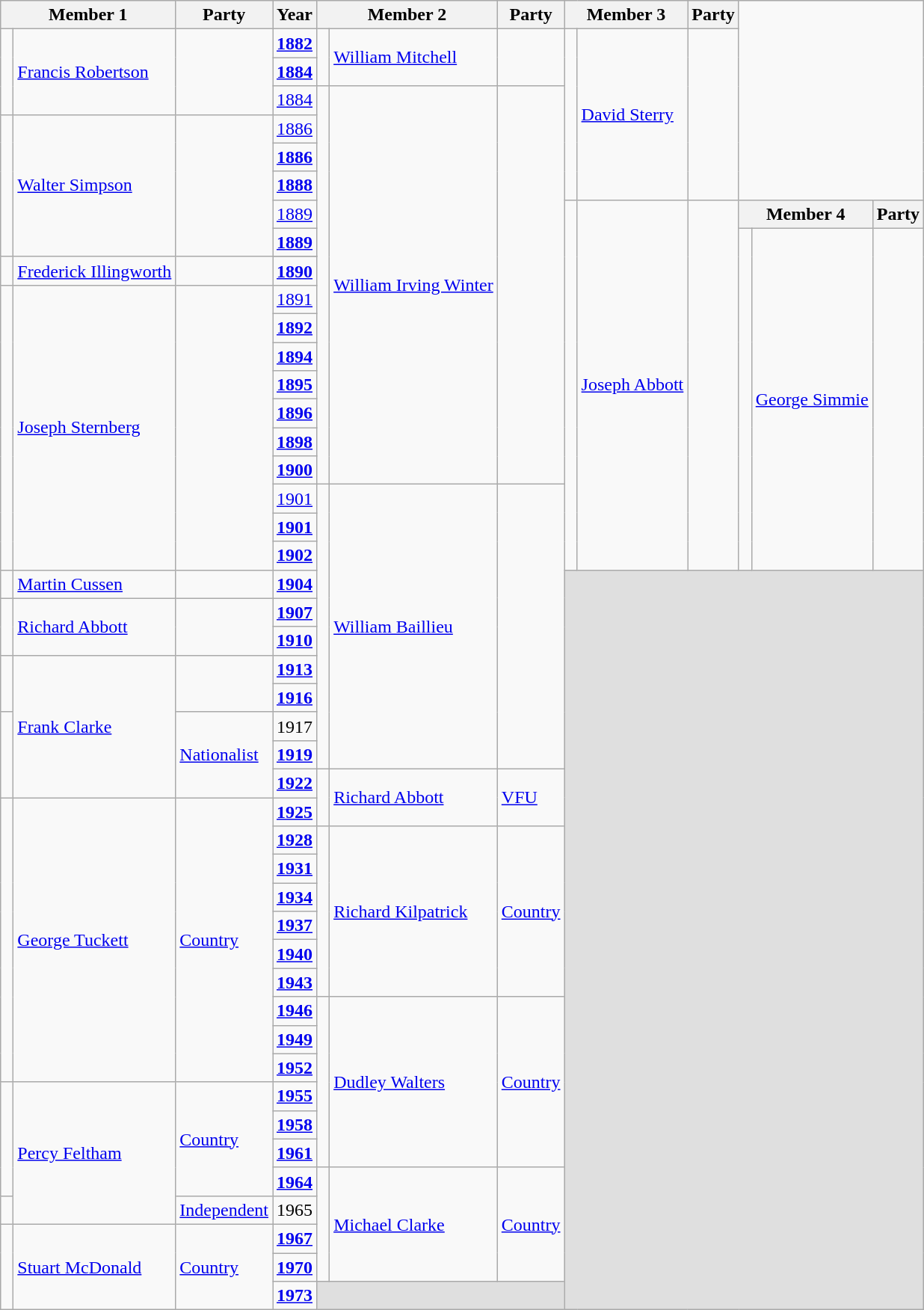<table class="wikitable">
<tr>
<th colspan=2>Member 1</th>
<th>Party</th>
<th>Year</th>
<th colspan=2>Member 2</th>
<th>Party</th>
<th colspan=2>Member 3</th>
<th>Party</th>
</tr>
<tr>
<td rowspan=3 > </td>
<td rowspan=3><a href='#'>Francis Robertson</a></td>
<td rowspan=3> </td>
<td><strong><a href='#'>1882</a></strong></td>
<td rowspan=2 > </td>
<td rowspan=2><a href='#'>William Mitchell</a></td>
<td rowspan=2> </td>
<td rowspan=6 > </td>
<td rowspan=6><a href='#'>David Sterry</a></td>
<td rowspan=6> </td>
</tr>
<tr>
<td><strong><a href='#'>1884</a></strong></td>
</tr>
<tr>
<td><a href='#'>1884</a></td>
<td rowspan=15 > </td>
<td rowspan=15><a href='#'>William Irving Winter</a></td>
<td rowspan=15> </td>
</tr>
<tr>
<td rowspan=5 > </td>
<td rowspan=5><a href='#'>Walter Simpson</a></td>
<td rowspan=5> </td>
<td><a href='#'>1886</a></td>
</tr>
<tr>
<td><strong><a href='#'>1886</a></strong></td>
</tr>
<tr>
<td><strong><a href='#'>1888</a></strong></td>
</tr>
<tr>
<td><a href='#'>1889</a></td>
<td rowspan=14 > </td>
<td rowspan=14><a href='#'>Joseph Abbott</a></td>
<td rowspan=14> </td>
<th colspan=2>Member 4</th>
<th>Party</th>
</tr>
<tr>
<td><strong><a href='#'>1889</a></strong></td>
<td rowspan=13 > </td>
<td rowspan=13><a href='#'>George Simmie</a></td>
<td rowspan=13> </td>
</tr>
<tr>
<td rowspan=2 > </td>
<td rowspan=2><a href='#'>Frederick Illingworth</a></td>
<td rowspan=2> </td>
</tr>
<tr>
<td><strong><a href='#'>1890</a></strong></td>
</tr>
<tr>
<td rowspan=10 > </td>
<td rowspan=10><a href='#'>Joseph Sternberg</a></td>
<td rowspan=10> </td>
<td><a href='#'>1891</a></td>
</tr>
<tr>
<td><strong><a href='#'>1892</a></strong></td>
</tr>
<tr>
<td><strong><a href='#'>1894</a></strong></td>
</tr>
<tr>
<td><strong><a href='#'>1895</a></strong></td>
</tr>
<tr>
<td><strong><a href='#'>1896</a></strong></td>
</tr>
<tr>
<td><strong><a href='#'>1898</a></strong></td>
</tr>
<tr>
<td><strong><a href='#'>1900</a></strong></td>
</tr>
<tr>
<td><a href='#'>1901</a></td>
<td rowspan=10 > </td>
<td rowspan=10><a href='#'>William Baillieu</a></td>
<td rowspan=10> </td>
</tr>
<tr>
<td><strong><a href='#'>1901</a></strong></td>
</tr>
<tr>
<td><strong><a href='#'>1902</a></strong></td>
</tr>
<tr>
<td> </td>
<td><a href='#'>Martin Cussen</a></td>
<td> </td>
<td><strong><a href='#'>1904</a></strong></td>
<td rowspan=26 colspan=6 bgcolor=#DFDFDF> </td>
</tr>
<tr>
<td rowspan=2 > </td>
<td rowspan=2><a href='#'>Richard Abbott</a></td>
<td rowspan=2> </td>
<td><strong><a href='#'>1907</a></strong></td>
</tr>
<tr>
<td><strong><a href='#'>1910</a></strong></td>
</tr>
<tr>
<td rowspan=2 > </td>
<td rowspan=5><a href='#'>Frank Clarke</a></td>
<td rowspan=2> </td>
<td><strong><a href='#'>1913</a></strong></td>
</tr>
<tr>
<td><strong><a href='#'>1916</a></strong></td>
</tr>
<tr>
<td rowspan=3 > </td>
<td rowspan=3><a href='#'>Nationalist</a></td>
<td>1917</td>
</tr>
<tr>
<td><strong><a href='#'>1919</a></strong></td>
</tr>
<tr>
<td><strong><a href='#'>1922</a></strong></td>
<td rowspan=2 > </td>
<td rowspan=2><a href='#'>Richard Abbott</a></td>
<td rowspan=2><a href='#'>VFU</a></td>
</tr>
<tr>
<td rowspan=10 > </td>
<td rowspan=10><a href='#'>George Tuckett</a></td>
<td rowspan=10><a href='#'>Country</a></td>
<td><strong><a href='#'>1925</a></strong></td>
</tr>
<tr>
<td><strong><a href='#'>1928</a></strong></td>
<td rowspan=6 > </td>
<td rowspan=6><a href='#'>Richard Kilpatrick</a></td>
<td rowspan=6><a href='#'>Country</a></td>
</tr>
<tr>
<td><strong><a href='#'>1931</a></strong></td>
</tr>
<tr>
<td><strong><a href='#'>1934</a></strong></td>
</tr>
<tr>
<td><strong><a href='#'>1937</a></strong></td>
</tr>
<tr>
<td><strong><a href='#'>1940</a></strong></td>
</tr>
<tr>
<td><strong><a href='#'>1943</a></strong></td>
</tr>
<tr>
<td><strong><a href='#'>1946</a></strong></td>
<td rowspan=6 > </td>
<td rowspan=6><a href='#'>Dudley Walters</a></td>
<td rowspan=6><a href='#'>Country</a></td>
</tr>
<tr>
<td><strong><a href='#'>1949</a></strong></td>
</tr>
<tr>
<td><strong><a href='#'>1952</a></strong></td>
</tr>
<tr>
<td rowspan=4 > </td>
<td rowspan=5><a href='#'>Percy Feltham</a></td>
<td rowspan=4><a href='#'>Country</a></td>
<td><strong><a href='#'>1955</a></strong></td>
</tr>
<tr>
<td><strong><a href='#'>1958</a></strong></td>
</tr>
<tr>
<td><strong><a href='#'>1961</a></strong></td>
</tr>
<tr>
<td><strong><a href='#'>1964</a></strong></td>
<td rowspan=4 > </td>
<td rowspan=4><a href='#'>Michael Clarke</a></td>
<td rowspan=4><a href='#'>Country</a></td>
</tr>
<tr>
<td> </td>
<td><a href='#'>Independent</a></td>
<td>1965</td>
</tr>
<tr>
<td rowspan=3 > </td>
<td rowspan=3><a href='#'>Stuart McDonald</a></td>
<td rowspan=3><a href='#'>Country</a></td>
<td><strong><a href='#'>1967</a></strong></td>
</tr>
<tr>
<td><strong><a href='#'>1970</a></strong></td>
</tr>
<tr>
<td><strong><a href='#'>1973</a></strong></td>
<td colspan=3 bgcolor=#DFDFDF> </td>
</tr>
</table>
